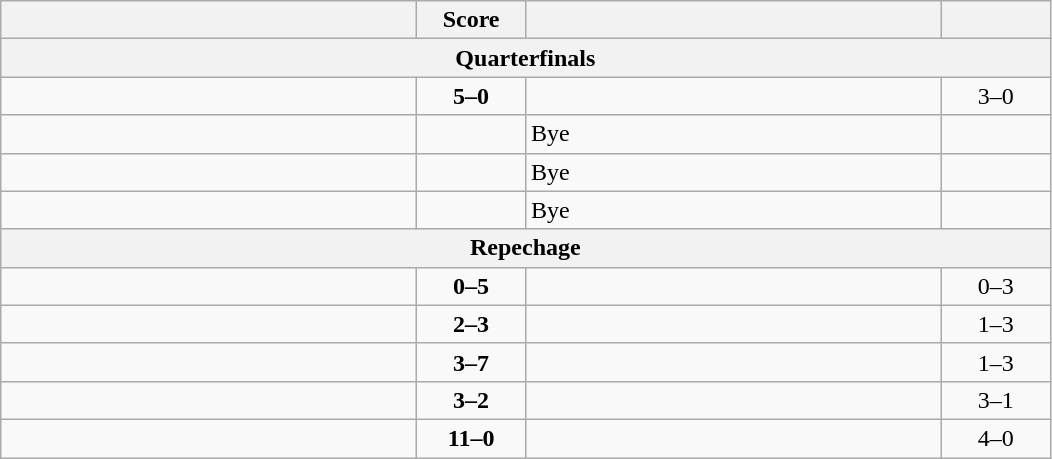<table class="wikitable" style="text-align: left; ">
<tr>
<th align="right" width="270"></th>
<th width="65">Score</th>
<th align="left" width="270"></th>
<th width="65"></th>
</tr>
<tr>
<th colspan=4>Quarterfinals</th>
</tr>
<tr>
<td><strong></strong></td>
<td align="center"><strong>5–0</strong></td>
<td></td>
<td align=center>3–0 <strong></strong></td>
</tr>
<tr>
<td><strong></strong></td>
<td></td>
<td>Bye</td>
<td></td>
</tr>
<tr>
<td><strong></strong></td>
<td></td>
<td>Bye</td>
<td></td>
</tr>
<tr>
<td><strong></strong></td>
<td></td>
<td>Bye</td>
<td></td>
</tr>
<tr>
<th colspan=4>Repechage</th>
</tr>
<tr>
<td></td>
<td align="center"><strong>0–5</strong></td>
<td><strong></strong></td>
<td align=center>0–3 <strong></strong></td>
</tr>
<tr>
<td></td>
<td align="center"><strong>2–3</strong></td>
<td><strong></strong></td>
<td align=center>1–3 <strong></strong></td>
</tr>
<tr>
<td></td>
<td align="center"><strong>3–7</strong></td>
<td><strong></strong></td>
<td align=center>1–3 <strong></strong></td>
</tr>
<tr>
<td><strong></strong></td>
<td align="center"><strong>3–2</strong></td>
<td></td>
<td align=center>3–1 <strong></strong></td>
</tr>
<tr>
<td><strong></strong></td>
<td align="center"><strong>11–0</strong></td>
<td></td>
<td align=center>4–0 <strong></strong></td>
</tr>
</table>
